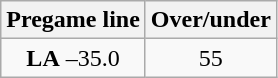<table class="wikitable">
<tr align="center">
<th style=>Pregame line</th>
<th style=>Over/under</th>
</tr>
<tr align="center">
<td><strong>LA</strong> –35.0</td>
<td>55</td>
</tr>
</table>
